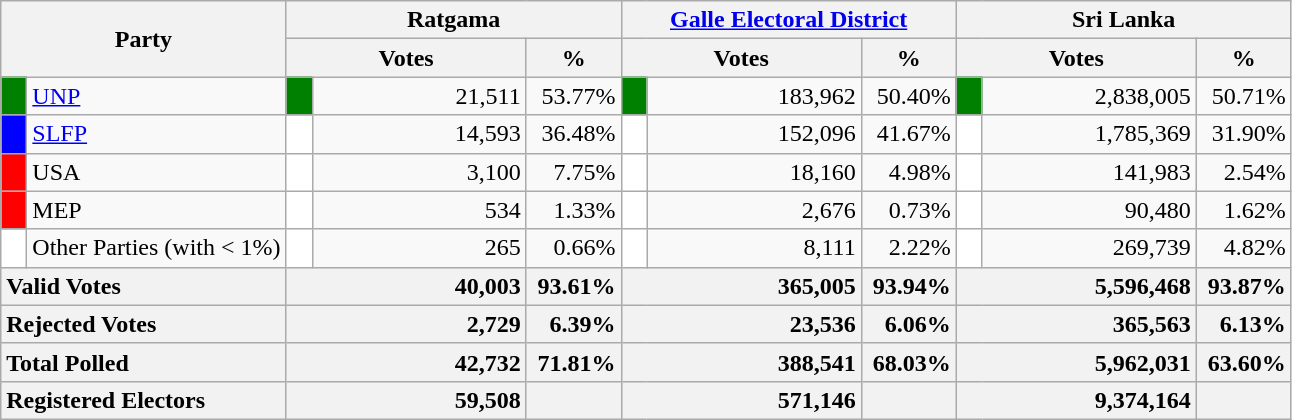<table class="wikitable">
<tr>
<th colspan="2" width="144px"rowspan="2">Party</th>
<th colspan="3" width="216px">Ratgama</th>
<th colspan="3" width="216px"><a href='#'>Galle Electoral District</a></th>
<th colspan="3" width="216px">Sri Lanka</th>
</tr>
<tr>
<th colspan="2" width="144px">Votes</th>
<th>%</th>
<th colspan="2" width="144px">Votes</th>
<th>%</th>
<th colspan="2" width="144px">Votes</th>
<th>%</th>
</tr>
<tr>
<td style="background-color:green;" width="10px"></td>
<td style="text-align:left;"><a href='#'>UNP</a></td>
<td style="background-color:green;" width="10px"></td>
<td style="text-align:right;">21,511</td>
<td style="text-align:right;">53.77%</td>
<td style="background-color:green;" width="10px"></td>
<td style="text-align:right;">183,962</td>
<td style="text-align:right;">50.40%</td>
<td style="background-color:green;" width="10px"></td>
<td style="text-align:right;">2,838,005</td>
<td style="text-align:right;">50.71%</td>
</tr>
<tr>
<td style="background-color:blue;" width="10px"></td>
<td style="text-align:left;"><a href='#'>SLFP</a></td>
<td style="background-color:white;" width="10px"></td>
<td style="text-align:right;">14,593</td>
<td style="text-align:right;">36.48%</td>
<td style="background-color:white;" width="10px"></td>
<td style="text-align:right;">152,096</td>
<td style="text-align:right;">41.67%</td>
<td style="background-color:white;" width="10px"></td>
<td style="text-align:right;">1,785,369</td>
<td style="text-align:right;">31.90%</td>
</tr>
<tr>
<td style="background-color:red;" width="10px"></td>
<td style="text-align:left;">USA</td>
<td style="background-color:white;" width="10px"></td>
<td style="text-align:right;">3,100</td>
<td style="text-align:right;">7.75%</td>
<td style="background-color:white;" width="10px"></td>
<td style="text-align:right;">18,160</td>
<td style="text-align:right;">4.98%</td>
<td style="background-color:white;" width="10px"></td>
<td style="text-align:right;">141,983</td>
<td style="text-align:right;">2.54%</td>
</tr>
<tr>
<td style="background-color:red;" width="10px"></td>
<td style="text-align:left;">MEP</td>
<td style="background-color:white;" width="10px"></td>
<td style="text-align:right;">534</td>
<td style="text-align:right;">1.33%</td>
<td style="background-color:white;" width="10px"></td>
<td style="text-align:right;">2,676</td>
<td style="text-align:right;">0.73%</td>
<td style="background-color:white;" width="10px"></td>
<td style="text-align:right;">90,480</td>
<td style="text-align:right;">1.62%</td>
</tr>
<tr>
<td style="background-color:white;" width="10px"></td>
<td style="text-align:left;">Other Parties (with < 1%)</td>
<td style="background-color:white;" width="10px"></td>
<td style="text-align:right;">265</td>
<td style="text-align:right;">0.66%</td>
<td style="background-color:white;" width="10px"></td>
<td style="text-align:right;">8,111</td>
<td style="text-align:right;">2.22%</td>
<td style="background-color:white;" width="10px"></td>
<td style="text-align:right;">269,739</td>
<td style="text-align:right;">4.82%</td>
</tr>
<tr>
<th colspan="2" width="144px"style="text-align:left;">Valid Votes</th>
<th style="text-align:right;"colspan="2" width="144px">40,003</th>
<th style="text-align:right;">93.61%</th>
<th style="text-align:right;"colspan="2" width="144px">365,005</th>
<th style="text-align:right;">93.94%</th>
<th style="text-align:right;"colspan="2" width="144px">5,596,468</th>
<th style="text-align:right;">93.87%</th>
</tr>
<tr>
<th colspan="2" width="144px"style="text-align:left;">Rejected Votes</th>
<th style="text-align:right;"colspan="2" width="144px">2,729</th>
<th style="text-align:right;">6.39%</th>
<th style="text-align:right;"colspan="2" width="144px">23,536</th>
<th style="text-align:right;">6.06%</th>
<th style="text-align:right;"colspan="2" width="144px">365,563</th>
<th style="text-align:right;">6.13%</th>
</tr>
<tr>
<th colspan="2" width="144px"style="text-align:left;">Total Polled</th>
<th style="text-align:right;"colspan="2" width="144px">42,732</th>
<th style="text-align:right;">71.81%</th>
<th style="text-align:right;"colspan="2" width="144px">388,541</th>
<th style="text-align:right;">68.03%</th>
<th style="text-align:right;"colspan="2" width="144px">5,962,031</th>
<th style="text-align:right;">63.60%</th>
</tr>
<tr>
<th colspan="2" width="144px"style="text-align:left;">Registered Electors</th>
<th style="text-align:right;"colspan="2" width="144px">59,508</th>
<th></th>
<th style="text-align:right;"colspan="2" width="144px">571,146</th>
<th></th>
<th style="text-align:right;"colspan="2" width="144px">9,374,164</th>
<th></th>
</tr>
</table>
